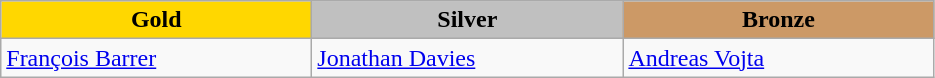<table class="wikitable" style="text-align:left">
<tr align="center">
<td width=200 bgcolor=gold><strong>Gold</strong></td>
<td width=200 bgcolor=silver><strong>Silver</strong></td>
<td width=200 bgcolor=CC9966><strong>Bronze</strong></td>
</tr>
<tr>
<td><a href='#'>François Barrer</a><br></td>
<td><a href='#'>Jonathan Davies</a><br></td>
<td><a href='#'>Andreas Vojta</a><br></td>
</tr>
</table>
